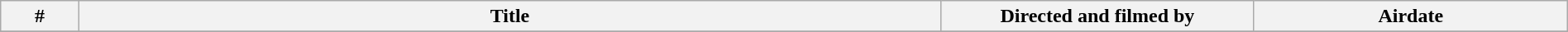<table class="wikitable plainrowheaders" width="100%">
<tr>
<th width="5%">#</th>
<th width="55%">Title</th>
<th width="20%">Directed and filmed by</th>
<th width="20%">Airdate</th>
</tr>
<tr>
</tr>
</table>
